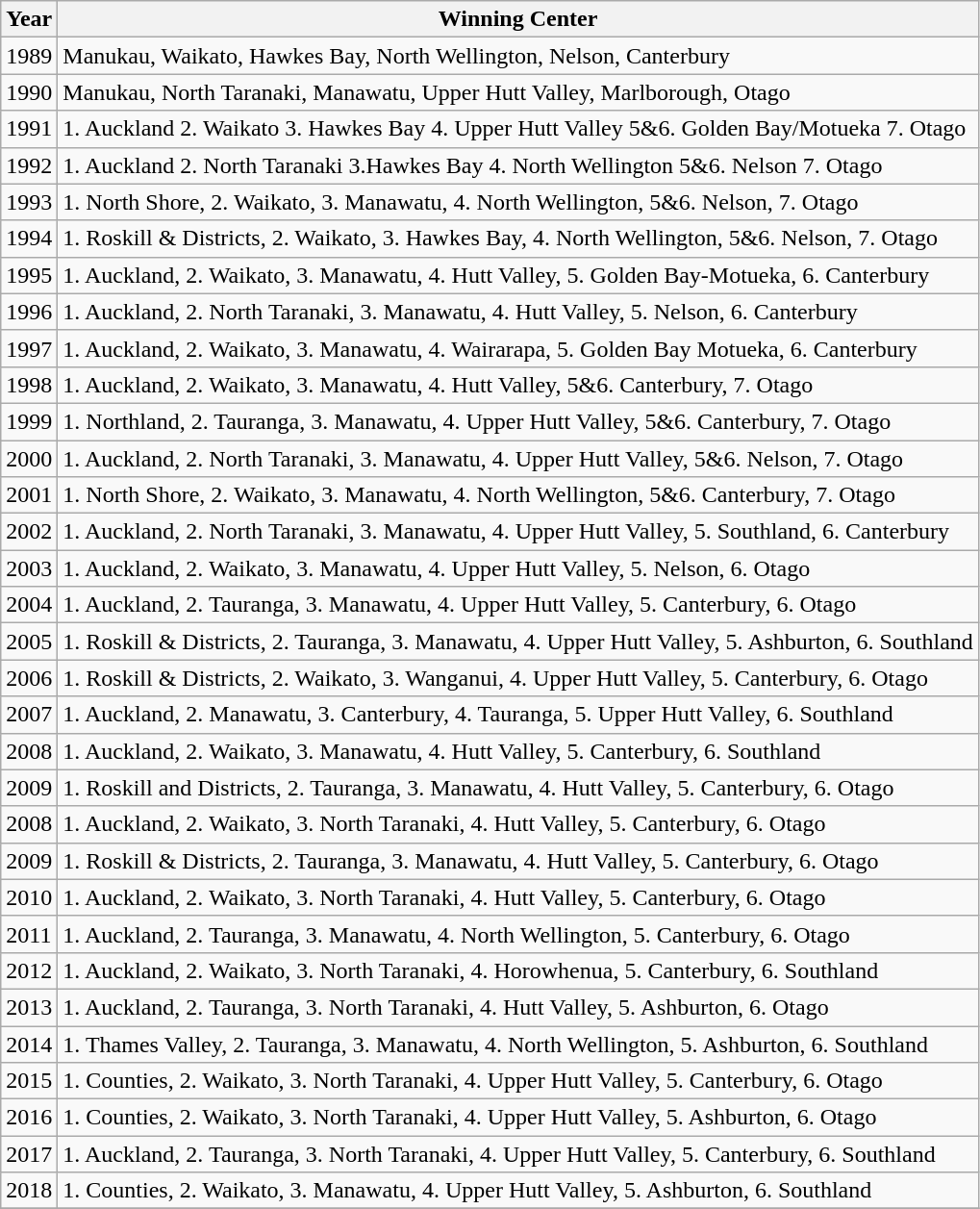<table class="wikitable sortable">
<tr>
<th>Year</th>
<th>Winning Center</th>
</tr>
<tr>
<td>1989</td>
<td>Manukau, Waikato, Hawkes Bay, North Wellington, Nelson, Canterbury</td>
</tr>
<tr>
<td>1990</td>
<td>Manukau, North Taranaki, Manawatu, Upper Hutt Valley, Marlborough, Otago</td>
</tr>
<tr>
<td>1991</td>
<td>1. Auckland 2. Waikato 3. Hawkes Bay 4. Upper Hutt Valley 5&6. Golden Bay/Motueka 7. Otago</td>
</tr>
<tr>
<td>1992</td>
<td>1. Auckland 2. North Taranaki 3.Hawkes Bay 4. North Wellington 5&6. Nelson 7. Otago</td>
</tr>
<tr>
<td>1993</td>
<td>1. North Shore, 2. Waikato, 3. Manawatu, 4. North Wellington, 5&6. Nelson, 7. Otago</td>
</tr>
<tr>
<td>1994</td>
<td>1. Roskill & Districts, 2. Waikato, 3. Hawkes Bay, 4. North Wellington, 5&6. Nelson, 7. Otago</td>
</tr>
<tr>
<td>1995</td>
<td>1. Auckland, 2. Waikato, 3. Manawatu, 4. Hutt Valley, 5. Golden Bay-Motueka, 6. Canterbury</td>
</tr>
<tr>
<td>1996</td>
<td>1. Auckland, 2. North Taranaki, 3. Manawatu, 4. Hutt Valley, 5. Nelson, 6. Canterbury</td>
</tr>
<tr>
<td>1997</td>
<td>1. Auckland, 2. Waikato, 3. Manawatu, 4. Wairarapa, 5. Golden Bay Motueka, 6. Canterbury</td>
</tr>
<tr>
<td>1998</td>
<td>1. Auckland, 2. Waikato, 3. Manawatu, 4. Hutt Valley, 5&6. Canterbury, 7. Otago</td>
</tr>
<tr>
<td>1999</td>
<td>1. Northland, 2. Tauranga, 3. Manawatu, 4. Upper Hutt Valley, 5&6. Canterbury, 7. Otago</td>
</tr>
<tr>
<td>2000</td>
<td>1. Auckland, 2. North Taranaki, 3. Manawatu, 4. Upper Hutt Valley, 5&6. Nelson, 7. Otago</td>
</tr>
<tr>
<td>2001</td>
<td>1. North Shore, 2. Waikato, 3. Manawatu, 4. North Wellington, 5&6. Canterbury, 7. Otago</td>
</tr>
<tr>
<td>2002</td>
<td>1. Auckland, 2. North Taranaki, 3. Manawatu, 4. Upper Hutt Valley, 5. Southland, 6. Canterbury</td>
</tr>
<tr>
<td>2003</td>
<td>1. Auckland, 2. Waikato, 3. Manawatu, 4. Upper Hutt Valley, 5. Nelson, 6. Otago</td>
</tr>
<tr>
<td>2004</td>
<td>1. Auckland, 2. Tauranga, 3. Manawatu, 4. Upper Hutt Valley, 5. Canterbury, 6. Otago</td>
</tr>
<tr>
<td>2005</td>
<td>1. Roskill & Districts, 2. Tauranga, 3. Manawatu, 4. Upper Hutt Valley, 5. Ashburton, 6. Southland</td>
</tr>
<tr>
<td>2006</td>
<td>1. Roskill & Districts, 2. Waikato, 3. Wanganui, 4. Upper Hutt Valley, 5. Canterbury, 6. Otago</td>
</tr>
<tr>
<td>2007</td>
<td>1. Auckland, 2. Manawatu, 3. Canterbury, 4. Tauranga, 5. Upper Hutt Valley, 6. Southland</td>
</tr>
<tr>
<td>2008</td>
<td>1. Auckland, 2. Waikato, 3. Manawatu, 4. Hutt Valley, 5. Canterbury, 6. Southland</td>
</tr>
<tr>
<td>2009</td>
<td>1. Roskill and Districts, 2. Tauranga, 3. Manawatu, 4. Hutt Valley, 5. Canterbury, 6. Otago</td>
</tr>
<tr>
<td>2008</td>
<td>1. Auckland, 2. Waikato, 3. North Taranaki, 4. Hutt Valley, 5. Canterbury, 6. Otago</td>
</tr>
<tr>
<td>2009</td>
<td>1. Roskill & Districts, 2. Tauranga, 3. Manawatu, 4. Hutt Valley, 5. Canterbury, 6. Otago</td>
</tr>
<tr>
<td>2010</td>
<td>1. Auckland, 2. Waikato, 3. North Taranaki, 4. Hutt Valley, 5. Canterbury, 6. Otago</td>
</tr>
<tr>
<td>2011</td>
<td>1. Auckland, 2. Tauranga, 3. Manawatu, 4. North Wellington, 5. Canterbury, 6. Otago</td>
</tr>
<tr>
<td>2012</td>
<td>1. Auckland, 2. Waikato, 3. North Taranaki, 4. Horowhenua, 5. Canterbury, 6. Southland</td>
</tr>
<tr>
<td>2013</td>
<td>1. Auckland, 2. Tauranga, 3. North Taranaki, 4. Hutt Valley, 5. Ashburton, 6. Otago</td>
</tr>
<tr>
<td>2014</td>
<td>1. Thames Valley, 2. Tauranga, 3. Manawatu, 4. North Wellington, 5. Ashburton, 6. Southland</td>
</tr>
<tr>
<td>2015</td>
<td>1. Counties, 2. Waikato, 3. North Taranaki, 4. Upper Hutt Valley, 5. Canterbury, 6. Otago</td>
</tr>
<tr>
<td>2016</td>
<td>1. Counties, 2. Waikato, 3. North Taranaki, 4. Upper Hutt Valley, 5. Ashburton, 6. Otago</td>
</tr>
<tr>
<td>2017</td>
<td>1. Auckland, 2. Tauranga, 3. North Taranaki, 4. Upper Hutt Valley, 5. Canterbury, 6. Southland</td>
</tr>
<tr>
<td>2018</td>
<td>1. Counties, 2. Waikato, 3. Manawatu, 4. Upper Hutt Valley, 5. Ashburton, 6. Southland</td>
</tr>
<tr>
</tr>
</table>
